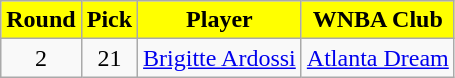<table class="wikitable" style="text-align:center">
<tr>
<th style="background:yellow; color:black;">Round</th>
<th style="background:yellow; color:black;">Pick</th>
<th style="background:yellow; color:black;">Player</th>
<th style="background:yellow; color:black;">WNBA Club</th>
</tr>
<tr>
<td>2</td>
<td>21</td>
<td><a href='#'>Brigitte Ardossi</a></td>
<td><a href='#'>Atlanta Dream</a></td>
</tr>
</table>
